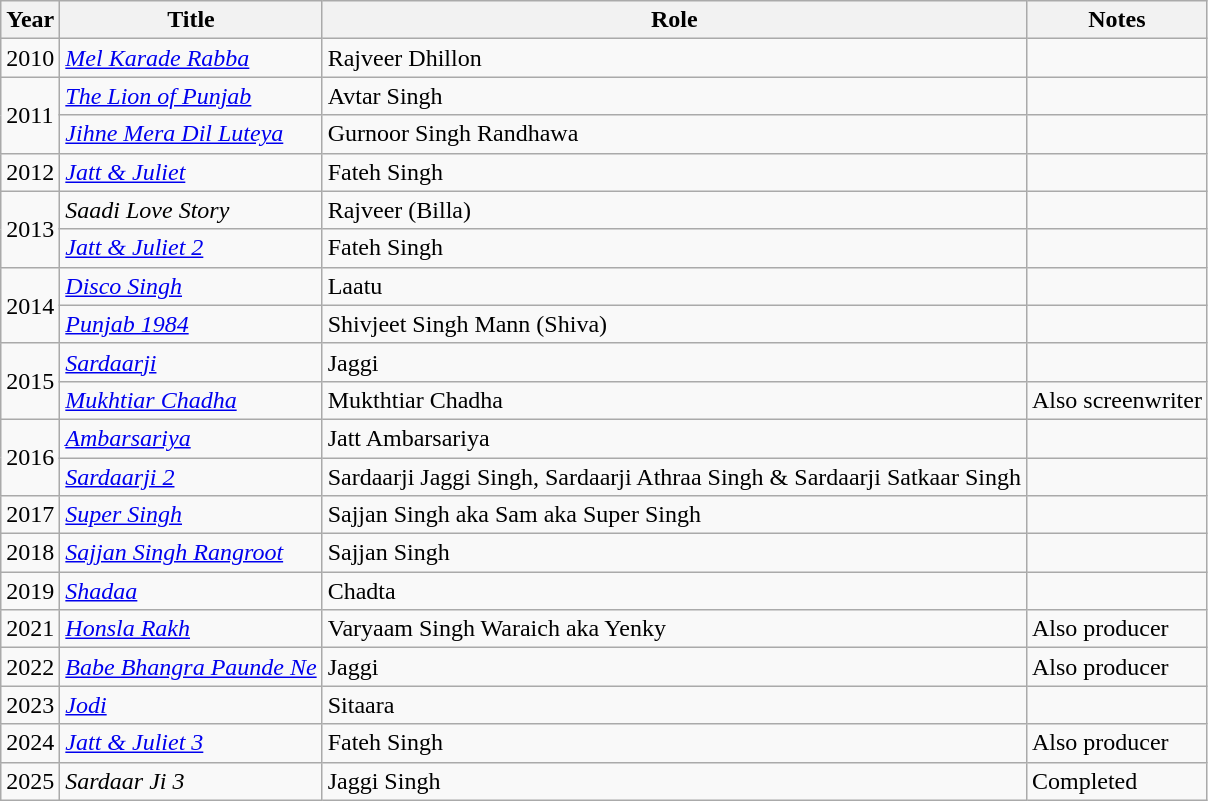<table class="wikitable">
<tr>
<th>Year</th>
<th>Title</th>
<th>Role</th>
<th>Notes</th>
</tr>
<tr>
<td>2010</td>
<td><em><a href='#'>Mel Karade Rabba</a></em></td>
<td>Rajveer Dhillon</td>
<td></td>
</tr>
<tr>
<td rowspan="2">2011</td>
<td><em><a href='#'>The Lion of Punjab</a></em></td>
<td>Avtar Singh</td>
<td></td>
</tr>
<tr>
<td><em><a href='#'>Jihne Mera Dil Luteya</a></em></td>
<td>Gurnoor Singh Randhawa</td>
<td></td>
</tr>
<tr>
<td>2012</td>
<td><em><a href='#'>Jatt & Juliet</a></em></td>
<td>Fateh Singh</td>
<td></td>
</tr>
<tr>
<td rowspan="2">2013</td>
<td><em>Saadi Love Story</em></td>
<td>Rajveer (Billa)</td>
<td></td>
</tr>
<tr>
<td><em><a href='#'>Jatt & Juliet 2</a></em></td>
<td>Fateh Singh</td>
<td></td>
</tr>
<tr>
<td rowspan="2">2014</td>
<td><em><a href='#'>Disco Singh</a></em></td>
<td>Laatu</td>
<td></td>
</tr>
<tr>
<td><em><a href='#'>Punjab 1984</a></em></td>
<td>Shivjeet Singh Mann (Shiva)</td>
<td></td>
</tr>
<tr>
<td rowspan="2">2015</td>
<td><em><a href='#'>Sardaarji</a></em></td>
<td>Jaggi</td>
<td></td>
</tr>
<tr>
<td><em><a href='#'>Mukhtiar Chadha</a></em></td>
<td>Mukthtiar Chadha</td>
<td>Also screenwriter</td>
</tr>
<tr>
<td rowspan="2">2016</td>
<td><em><a href='#'>Ambarsariya</a></em></td>
<td>Jatt Ambarsariya</td>
<td></td>
</tr>
<tr>
<td><em><a href='#'>Sardaarji 2</a></em></td>
<td>Sardaarji Jaggi Singh, Sardaarji Athraa Singh & Sardaarji Satkaar Singh</td>
<td></td>
</tr>
<tr>
<td>2017</td>
<td><em><a href='#'>Super Singh</a></em></td>
<td>Sajjan Singh aka Sam aka Super Singh</td>
<td></td>
</tr>
<tr>
<td>2018</td>
<td><em><a href='#'>Sajjan Singh Rangroot</a></em></td>
<td>Sajjan Singh</td>
<td></td>
</tr>
<tr>
<td>2019</td>
<td><em><a href='#'>Shadaa</a></em></td>
<td>Chadta</td>
<td></td>
</tr>
<tr>
<td>2021</td>
<td><em><a href='#'>Honsla Rakh</a></em></td>
<td>Varyaam Singh Waraich aka Yenky</td>
<td>Also producer</td>
</tr>
<tr>
<td>2022</td>
<td><em><a href='#'>Babe Bhangra Paunde Ne</a></em></td>
<td>Jaggi</td>
<td>Also producer</td>
</tr>
<tr>
<td>2023</td>
<td><em><a href='#'>Jodi</a></em></td>
<td>Sitaara</td>
<td></td>
</tr>
<tr>
<td>2024</td>
<td><em><a href='#'>Jatt & Juliet 3</a></em></td>
<td>Fateh Singh</td>
<td>Also producer</td>
</tr>
<tr>
<td>2025</td>
<td><em>Sardaar Ji 3</em></td>
<td>Jaggi Singh</td>
<td>Completed</td>
</tr>
</table>
